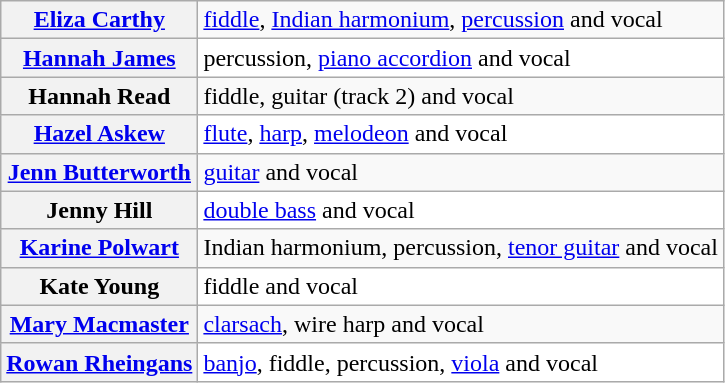<table class='wikitable'>
<tr>
<th><a href='#'>Eliza Carthy</a></th>
<td><a href='#'>fiddle</a>, <a href='#'>Indian harmonium</a>, <a href='#'>percussion</a> and vocal</td>
</tr>
<tr style="background: White;">
<th><a href='#'>Hannah James</a></th>
<td>percussion, <a href='#'>piano accordion</a> and vocal</td>
</tr>
<tr>
<th>Hannah Read</th>
<td>fiddle, guitar (track 2) and vocal</td>
</tr>
<tr style="background: White;">
<th><a href='#'>Hazel Askew</a></th>
<td><a href='#'>flute</a>, <a href='#'>harp</a>, <a href='#'>melodeon</a> and vocal</td>
</tr>
<tr>
<th><a href='#'>Jenn Butterworth</a></th>
<td><a href='#'>guitar</a> and vocal</td>
</tr>
<tr style="background: White;">
<th>Jenny Hill</th>
<td><a href='#'>double bass</a> and vocal</td>
</tr>
<tr>
<th><a href='#'>Karine Polwart</a></th>
<td>Indian harmonium, percussion, <a href='#'>tenor guitar</a> and vocal</td>
</tr>
<tr style="background: White;">
<th>Kate Young</th>
<td>fiddle and vocal</td>
</tr>
<tr>
<th><a href='#'>Mary Macmaster</a></th>
<td><a href='#'>clarsach</a>, wire harp and vocal</td>
</tr>
<tr style="background: White;">
<th><a href='#'>Rowan Rheingans</a></th>
<td><a href='#'>banjo</a>, fiddle, percussion, <a href='#'>viola</a> and vocal</td>
</tr>
</table>
